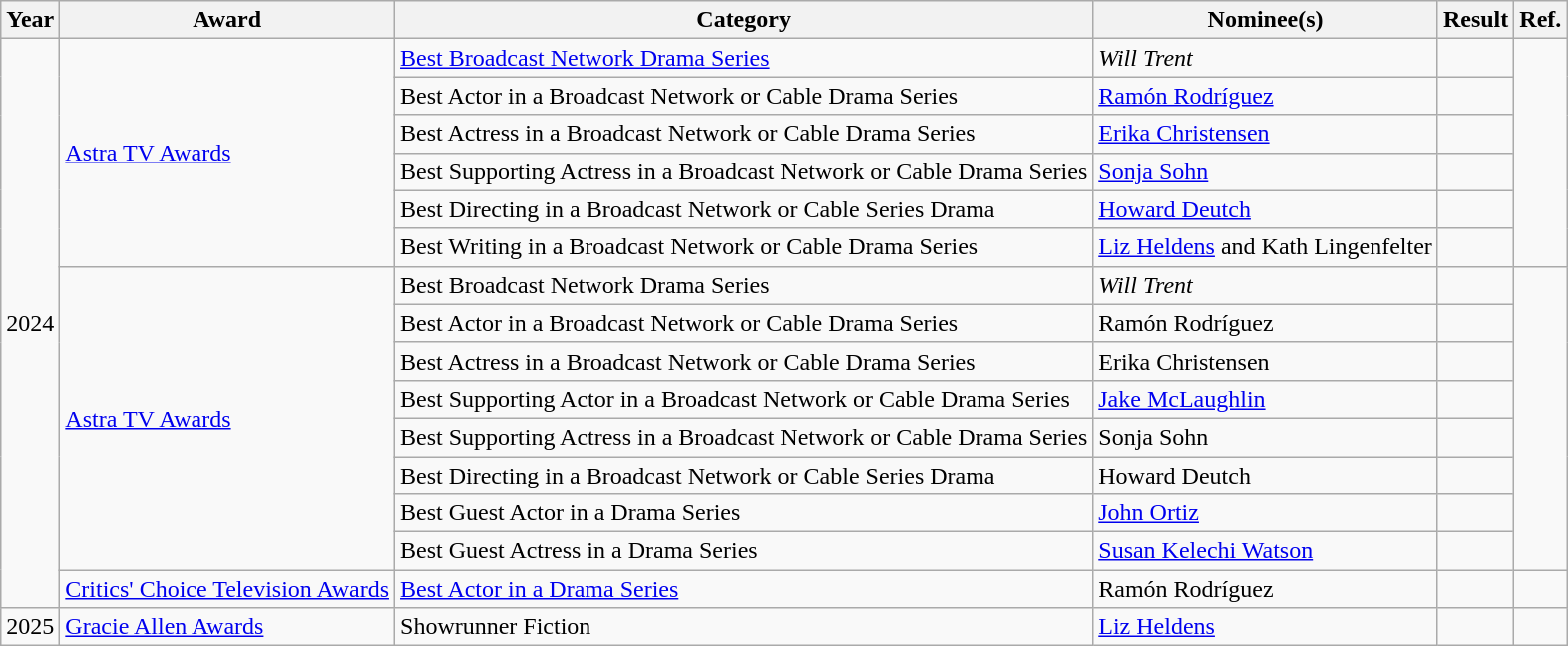<table class="wikitable">
<tr>
<th>Year</th>
<th>Award</th>
<th>Category</th>
<th>Nominee(s)</th>
<th>Result</th>
<th>Ref.</th>
</tr>
<tr>
<td rowspan="15">2024</td>
<td rowspan="6"><a href='#'>Astra TV Awards</a></td>
<td><a href='#'>Best Broadcast Network Drama Series</a></td>
<td><em>Will Trent</em></td>
<td></td>
<td align="center" rowspan="6"></td>
</tr>
<tr>
<td>Best Actor in a Broadcast Network or Cable Drama Series</td>
<td><a href='#'>Ramón Rodríguez</a></td>
<td></td>
</tr>
<tr>
<td>Best Actress in a Broadcast Network or Cable Drama Series</td>
<td><a href='#'>Erika Christensen</a></td>
<td></td>
</tr>
<tr>
<td>Best Supporting Actress in a Broadcast Network or Cable Drama Series</td>
<td><a href='#'>Sonja Sohn</a></td>
<td></td>
</tr>
<tr>
<td>Best Directing in a Broadcast Network or Cable Series Drama</td>
<td><a href='#'>Howard Deutch</a> </td>
<td></td>
</tr>
<tr>
<td>Best Writing in a Broadcast Network or Cable Drama Series</td>
<td><a href='#'>Liz Heldens</a> and Kath Lingenfelter </td>
<td></td>
</tr>
<tr>
<td rowspan="8"><a href='#'>Astra TV Awards</a></td>
<td>Best Broadcast Network Drama Series</td>
<td><em>Will Trent</em></td>
<td></td>
<td align="center" rowspan="8"> <br> </td>
</tr>
<tr>
<td>Best Actor in a Broadcast Network or Cable Drama Series</td>
<td>Ramón Rodríguez</td>
<td></td>
</tr>
<tr>
<td>Best Actress in a Broadcast Network or Cable Drama Series</td>
<td>Erika Christensen</td>
<td></td>
</tr>
<tr>
<td>Best Supporting Actor in a Broadcast Network or Cable Drama Series</td>
<td><a href='#'>Jake McLaughlin</a></td>
<td></td>
</tr>
<tr>
<td>Best Supporting Actress in a Broadcast Network or Cable Drama Series</td>
<td>Sonja Sohn</td>
<td></td>
</tr>
<tr>
<td>Best Directing in a Broadcast Network or Cable Series Drama</td>
<td>Howard Deutch </td>
<td></td>
</tr>
<tr>
<td>Best Guest Actor in a Drama Series</td>
<td><a href='#'>John Ortiz</a></td>
<td></td>
</tr>
<tr>
<td>Best Guest Actress in a Drama Series</td>
<td><a href='#'>Susan Kelechi Watson</a></td>
<td></td>
</tr>
<tr>
<td><a href='#'>Critics' Choice Television Awards</a></td>
<td><a href='#'>Best Actor in a Drama Series</a></td>
<td>Ramón Rodríguez</td>
<td></td>
<td align="center"></td>
</tr>
<tr>
<td>2025</td>
<td><a href='#'>Gracie Allen Awards</a></td>
<td>Showrunner Fiction</td>
<td><a href='#'>Liz Heldens</a></td>
<td></td>
<td style="text-align:center;"></td>
</tr>
</table>
